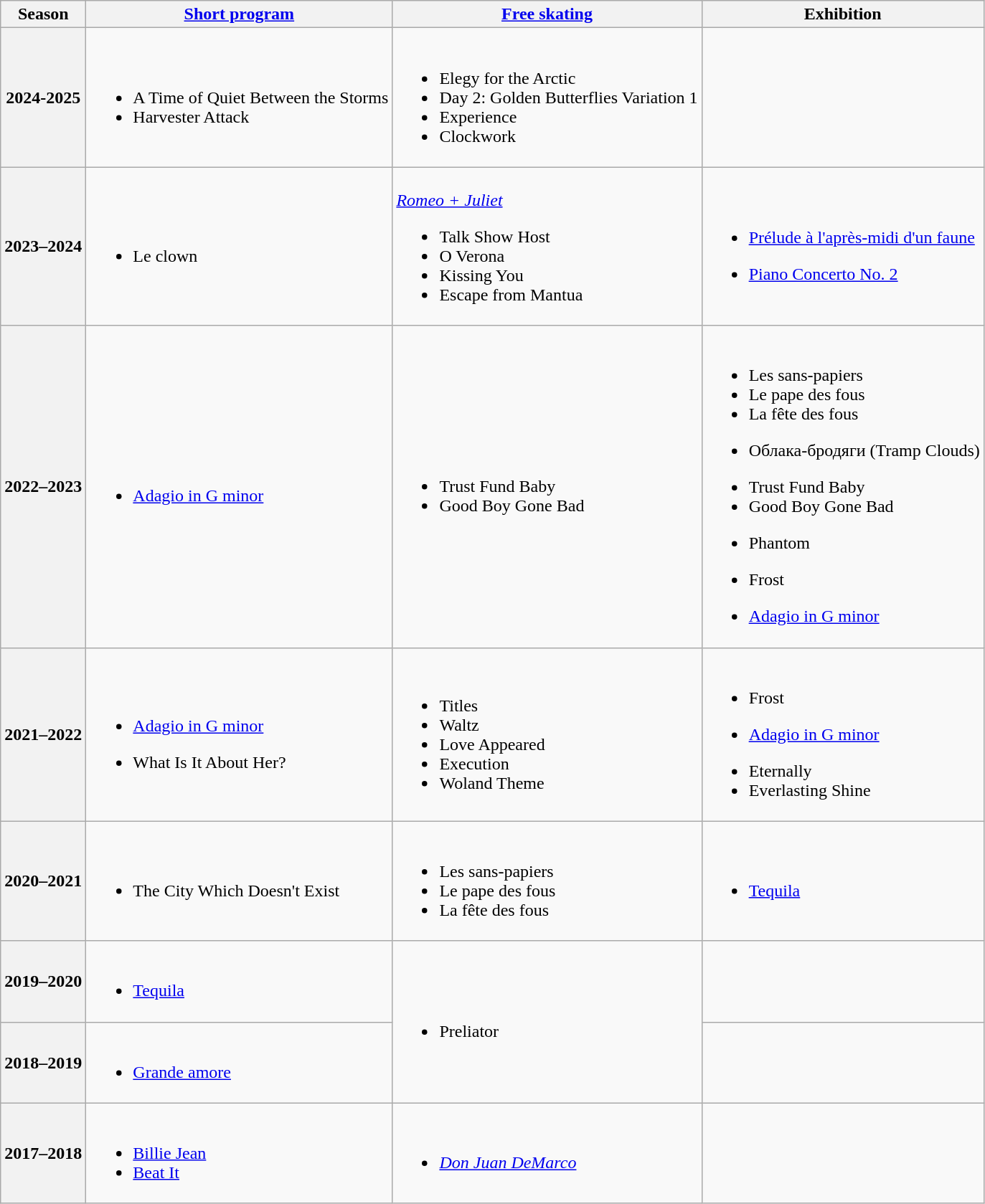<table class="wikitable">
<tr>
<th>Season</th>
<th><a href='#'>Short program</a></th>
<th><a href='#'>Free skating</a></th>
<th>Exhibition</th>
</tr>
<tr>
<th>2024-2025</th>
<td><br><ul><li>A Time of Quiet Between the Storms</li><li>Harvester Attack <br></li></ul></td>
<td><br><ul><li>Elegy for the Arctic</li><li>Day 2: Golden Butterflies Variation 1</li><li>Experience<br></li><li>Clockwork<br></li></ul></td>
<td></td>
</tr>
<tr>
<th>2023–2024</th>
<td><br><ul><li>Le clown<br></li></ul></td>
<td><br><em><a href='#'>Romeo + Juliet</a></em><ul><li>Talk Show Host<br></li><li>O Verona<br></li><li>Kissing You<br></li><li>Escape from Mantua<br></li></ul></td>
<td><br><ul><li><a href='#'>Prélude à l'après-midi d'un faune</a><br></li></ul><ul><li><a href='#'>Piano Concerto No. 2</a><br></li></ul></td>
</tr>
<tr>
<th>2022–2023</th>
<td><br><ul><li><a href='#'>Adagio in G minor</a><br></li></ul></td>
<td><br><ul><li>Trust Fund Baby</li><li>Good Boy Gone Bad<br></li></ul></td>
<td><br><ul><li>Les sans-papiers</li><li>Le pape des fous</li><li>La fête des fous<br></li></ul><ul><li>Облака-бродяги (Tramp Clouds)<br></li></ul><ul><li>Trust Fund Baby</li><li>Good Boy Gone Bad<br></li></ul><ul><li>Phantom<br></li></ul><ul><li>Frost<br></li></ul><ul><li><a href='#'>Adagio in G minor</a><br></li></ul></td>
</tr>
<tr>
<th>2021–2022<br></th>
<td><br><ul><li><a href='#'>Adagio in G minor</a><br></li></ul><ul><li>What Is It About Her? <br></li></ul></td>
<td><br><ul><li>Titles</li><li>Waltz</li><li>Love Appeared</li><li>Execution</li><li>Woland Theme <br></li></ul></td>
<td><br><ul><li>Frost<br></li></ul><ul><li><a href='#'>Adagio in G minor</a><br></li></ul><ul><li>Eternally</li><li>Everlasting Shine<br></li></ul></td>
</tr>
<tr>
<th>2020–2021<br></th>
<td><br><ul><li>The City Which Doesn't Exist<br></li></ul></td>
<td><br><ul><li>Les sans-papiers</li><li>Le pape des fous</li><li>La fête des fous<br></li></ul></td>
<td><br><ul><li><a href='#'>Tequila</a><br></li></ul></td>
</tr>
<tr>
<th>2019–2020<br></th>
<td><br><ul><li><a href='#'>Tequila</a><br></li></ul></td>
<td rowspan="2"><br><ul><li>Preliator<br></li></ul></td>
<td></td>
</tr>
<tr>
<th>2018–2019<br></th>
<td><br><ul><li><a href='#'>Grande amore</a><br></li></ul></td>
<td></td>
</tr>
<tr>
<th>2017–2018<br></th>
<td><br><ul><li><a href='#'>Billie Jean</a></li><li><a href='#'>Beat It</a><br></li></ul></td>
<td><br><ul><li><em><a href='#'>Don Juan DeMarco</a></em><br></li></ul></td>
<td></td>
</tr>
</table>
